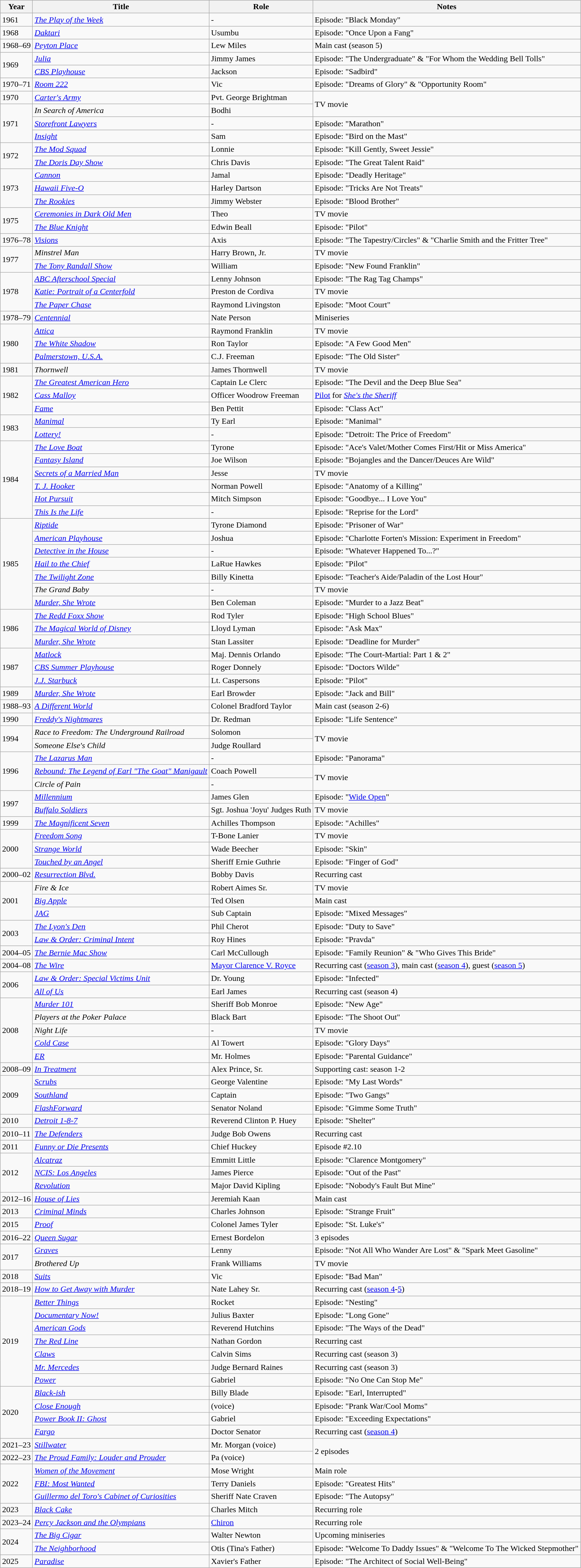<table class="wikitable sortable">
<tr>
<th>Year</th>
<th>Title</th>
<th>Role</th>
<th>Notes</th>
</tr>
<tr>
<td>1961</td>
<td><em><a href='#'>The Play of the Week</a></em></td>
<td>-</td>
<td>Episode: "Black Monday"</td>
</tr>
<tr>
<td>1968</td>
<td><em><a href='#'>Daktari</a></em></td>
<td>Usumbu</td>
<td>Episode: "Once Upon a Fang"</td>
</tr>
<tr>
<td>1968–69</td>
<td><em><a href='#'>Peyton Place</a></em></td>
<td>Lew Miles</td>
<td>Main cast (season 5)</td>
</tr>
<tr>
<td rowspan=2>1969</td>
<td><em><a href='#'>Julia</a></em></td>
<td>Jimmy James</td>
<td>Episode: "The Undergraduate" & "For Whom the Wedding Bell Tolls"</td>
</tr>
<tr>
<td><em><a href='#'>CBS Playhouse</a></em></td>
<td>Jackson</td>
<td>Episode: "Sadbird"</td>
</tr>
<tr>
<td>1970–71</td>
<td><em><a href='#'>Room 222</a></em></td>
<td>Vic</td>
<td>Episode: "Dreams of Glory" & "Opportunity Room"</td>
</tr>
<tr>
<td>1970</td>
<td><em><a href='#'>Carter's Army</a></em></td>
<td>Pvt. George Brightman</td>
<td rowspan="2">TV movie</td>
</tr>
<tr>
<td rowspan=3>1971</td>
<td><em>In Search of America</em></td>
<td>Bodhi</td>
</tr>
<tr>
<td><em><a href='#'>Storefront Lawyers</a></em></td>
<td>-</td>
<td>Episode: "Marathon"</td>
</tr>
<tr>
<td><em><a href='#'>Insight</a></em></td>
<td>Sam</td>
<td>Episode: "Bird on the Mast"</td>
</tr>
<tr>
<td rowspan=2>1972</td>
<td><em><a href='#'>The Mod Squad</a></em></td>
<td>Lonnie</td>
<td>Episode: "Kill Gently, Sweet Jessie"</td>
</tr>
<tr>
<td><em><a href='#'>The Doris Day Show</a></em></td>
<td>Chris Davis</td>
<td>Episode: "The Great Talent Raid"</td>
</tr>
<tr>
<td rowspan=3>1973</td>
<td><em><a href='#'>Cannon</a></em></td>
<td>Jamal</td>
<td>Episode: "Deadly Heritage"</td>
</tr>
<tr>
<td><em><a href='#'>Hawaii Five-O</a></em></td>
<td>Harley Dartson</td>
<td>Episode: "Tricks Are Not Treats"</td>
</tr>
<tr>
<td><em><a href='#'>The Rookies</a></em></td>
<td>Jimmy Webster</td>
<td>Episode: "Blood Brother"</td>
</tr>
<tr>
<td rowspan=2>1975</td>
<td><em><a href='#'>Ceremonies in Dark Old Men</a></em></td>
<td>Theo</td>
<td>TV movie</td>
</tr>
<tr>
<td><em><a href='#'>The Blue Knight</a></em></td>
<td>Edwin Beall</td>
<td>Episode: "Pilot"</td>
</tr>
<tr>
<td>1976–78</td>
<td><em><a href='#'>Visions</a></em></td>
<td>Axis</td>
<td>Episode: "The Tapestry/Circles" & "Charlie Smith and the Fritter Tree"</td>
</tr>
<tr>
<td rowspan=2>1977</td>
<td><em>Minstrel Man</em></td>
<td>Harry Brown, Jr.</td>
<td>TV movie</td>
</tr>
<tr>
<td><em><a href='#'>The Tony Randall Show</a></em></td>
<td>William</td>
<td>Episode: "New Found Franklin"</td>
</tr>
<tr>
<td rowspan=3>1978</td>
<td><em><a href='#'>ABC Afterschool Special</a></em></td>
<td>Lenny Johnson</td>
<td>Episode: "The Rag Tag Champs"</td>
</tr>
<tr>
<td><em><a href='#'>Katie: Portrait of a Centerfold</a></em></td>
<td>Preston de Cordiva</td>
<td>TV movie</td>
</tr>
<tr>
<td><em><a href='#'>The Paper Chase</a></em></td>
<td>Raymond Livingston</td>
<td>Episode: "Moot Court" </td>
</tr>
<tr>
<td>1978–79</td>
<td><em><a href='#'>Centennial</a></em></td>
<td>Nate Person</td>
<td>Miniseries</td>
</tr>
<tr>
<td rowspan=3>1980</td>
<td><em><a href='#'>Attica</a></em></td>
<td>Raymond Franklin</td>
<td>TV movie</td>
</tr>
<tr>
<td><em><a href='#'>The White Shadow</a></em></td>
<td>Ron Taylor</td>
<td>Episode: "A Few Good Men"</td>
</tr>
<tr>
<td><em><a href='#'>Palmerstown, U.S.A.</a></em></td>
<td>C.J. Freeman</td>
<td>Episode: "The Old Sister"</td>
</tr>
<tr>
<td>1981</td>
<td><em>Thornwell</em></td>
<td>James Thornwell</td>
<td>TV movie</td>
</tr>
<tr>
<td rowspan=3>1982</td>
<td><em><a href='#'>The Greatest American Hero</a></em></td>
<td>Captain Le Clerc</td>
<td>Episode: "The Devil and the Deep Blue Sea"</td>
</tr>
<tr>
<td><em><a href='#'>Cass Malloy</a></em></td>
<td>Officer Woodrow Freeman</td>
<td><a href='#'>Pilot</a> for <em><a href='#'>She's the Sheriff</a></em></td>
</tr>
<tr>
<td><em><a href='#'>Fame</a></em></td>
<td>Ben Pettit</td>
<td>Episode: "Class Act"</td>
</tr>
<tr>
<td rowspan=2>1983</td>
<td><em><a href='#'>Manimal</a></em></td>
<td>Ty Earl</td>
<td>Episode: "Manimal"</td>
</tr>
<tr>
<td><em><a href='#'>Lottery!</a></em></td>
<td>-</td>
<td>Episode: "Detroit: The Price of Freedom"</td>
</tr>
<tr>
<td rowspan=6>1984</td>
<td><em><a href='#'>The Love Boat</a></em></td>
<td>Tyrone</td>
<td>Episode: "Ace's Valet/Mother Comes First/Hit or Miss America"</td>
</tr>
<tr>
<td><em><a href='#'>Fantasy Island</a></em></td>
<td>Joe Wilson</td>
<td>Episode: "Bojangles and the Dancer/Deuces Are Wild"</td>
</tr>
<tr>
<td><em><a href='#'>Secrets of a Married Man</a></em></td>
<td>Jesse</td>
<td>TV movie</td>
</tr>
<tr>
<td><em><a href='#'>T. J. Hooker</a></em></td>
<td>Norman Powell</td>
<td>Episode: "Anatomy of a Killing"</td>
</tr>
<tr>
<td><em><a href='#'>Hot Pursuit</a></em></td>
<td>Mitch Simpson</td>
<td>Episode: "Goodbye... I Love You"</td>
</tr>
<tr>
<td><em><a href='#'>This Is the Life</a></em></td>
<td>-</td>
<td>Episode: "Reprise for the Lord"</td>
</tr>
<tr>
<td rowspan=7>1985</td>
<td><em><a href='#'>Riptide</a></em></td>
<td>Tyrone Diamond</td>
<td>Episode: "Prisoner of War"</td>
</tr>
<tr>
<td><em><a href='#'>American Playhouse</a></em></td>
<td>Joshua</td>
<td>Episode: "Charlotte Forten's Mission: Experiment in Freedom"</td>
</tr>
<tr>
<td><em><a href='#'>Detective in the House</a></em></td>
<td>-</td>
<td>Episode: "Whatever Happened To...?"</td>
</tr>
<tr>
<td><em><a href='#'>Hail to the Chief</a></em></td>
<td>LaRue Hawkes</td>
<td>Episode: "Pilot"</td>
</tr>
<tr>
<td><em><a href='#'>The Twilight Zone</a></em></td>
<td>Billy Kinetta</td>
<td>Episode: "Teacher's Aide/Paladin of the Lost Hour"</td>
</tr>
<tr>
<td><em>The Grand Baby</em></td>
<td>-</td>
<td>TV movie</td>
</tr>
<tr>
<td><em><a href='#'>Murder, She Wrote</a></em></td>
<td>Ben Coleman</td>
<td>Episode: "Murder to a Jazz Beat"</td>
</tr>
<tr>
<td rowspan=3>1986</td>
<td><em><a href='#'>The Redd Foxx Show</a></em></td>
<td>Rod Tyler</td>
<td>Episode: "High School Blues"</td>
</tr>
<tr>
<td><em><a href='#'>The Magical World of Disney</a></em></td>
<td>Lloyd Lyman</td>
<td>Episode: "Ask Max"</td>
</tr>
<tr>
<td><em><a href='#'>Murder, She Wrote</a></em></td>
<td>Stan Lassiter</td>
<td>Episode: "Deadline for Murder"</td>
</tr>
<tr>
<td rowspan=3>1987</td>
<td><em><a href='#'>Matlock</a></em></td>
<td>Maj. Dennis Orlando</td>
<td>Episode: "The Court-Martial: Part 1 & 2"</td>
</tr>
<tr>
<td><em><a href='#'>CBS Summer Playhouse</a></em></td>
<td>Roger Donnely</td>
<td>Episode: "Doctors Wilde"</td>
</tr>
<tr>
<td><em><a href='#'>J.J. Starbuck</a></em></td>
<td>Lt. Caspersons</td>
<td>Episode: "Pilot"</td>
</tr>
<tr>
<td>1989</td>
<td><em><a href='#'>Murder, She Wrote</a></em></td>
<td>Earl Browder</td>
<td>Episode: "Jack and Bill"</td>
</tr>
<tr>
<td>1988–93</td>
<td><em><a href='#'>A Different World</a></em></td>
<td>Colonel Bradford Taylor</td>
<td>Main cast (season 2-6)</td>
</tr>
<tr>
<td>1990</td>
<td><em><a href='#'>Freddy's Nightmares</a></em></td>
<td>Dr. Redman</td>
<td>Episode: "Life Sentence"</td>
</tr>
<tr>
<td rowspan=2>1994</td>
<td><em>Race to Freedom: The Underground Railroad</em></td>
<td>Solomon</td>
<td rowspan="2">TV movie</td>
</tr>
<tr>
<td><em>Someone Else's Child</em></td>
<td>Judge Roullard</td>
</tr>
<tr>
<td rowspan=3>1996</td>
<td><em><a href='#'>The Lazarus Man</a></em></td>
<td>-</td>
<td>Episode: "Panorama"</td>
</tr>
<tr>
<td><em><a href='#'>Rebound: The Legend of Earl "The Goat" Manigault</a></em></td>
<td>Coach Powell</td>
<td rowspan="2">TV movie</td>
</tr>
<tr>
<td><em>Circle of Pain</em></td>
<td>-</td>
</tr>
<tr>
<td rowspan=2>1997</td>
<td><em><a href='#'>Millennium</a></em></td>
<td>James Glen</td>
<td>Episode: "<a href='#'>Wide Open</a>"</td>
</tr>
<tr>
<td><em><a href='#'>Buffalo Soldiers</a></em></td>
<td>Sgt. Joshua 'Joyu' Judges Ruth</td>
<td>TV movie</td>
</tr>
<tr>
<td>1999</td>
<td><em><a href='#'>The Magnificent Seven</a></em></td>
<td>Achilles Thompson</td>
<td>Episode: "Achilles"</td>
</tr>
<tr>
<td rowspan=3>2000</td>
<td><em><a href='#'>Freedom Song</a></em></td>
<td>T-Bone Lanier</td>
<td>TV movie</td>
</tr>
<tr>
<td><em><a href='#'>Strange World</a></em></td>
<td>Wade Beecher</td>
<td>Episode: "Skin"</td>
</tr>
<tr>
<td><em><a href='#'>Touched by an Angel</a></em></td>
<td>Sheriff Ernie Guthrie</td>
<td>Episode: "Finger of God"</td>
</tr>
<tr>
<td>2000–02</td>
<td><em><a href='#'>Resurrection Blvd.</a></em></td>
<td>Bobby Davis</td>
<td>Recurring cast</td>
</tr>
<tr>
<td rowspan=3>2001</td>
<td><em>Fire & Ice</em></td>
<td>Robert Aimes Sr.</td>
<td>TV movie</td>
</tr>
<tr>
<td><em><a href='#'>Big Apple</a></em></td>
<td>Ted Olsen</td>
<td>Main cast</td>
</tr>
<tr>
<td><em><a href='#'>JAG</a></em></td>
<td>Sub Captain</td>
<td>Episode: "Mixed Messages"</td>
</tr>
<tr>
<td rowspan=2>2003</td>
<td><em><a href='#'>The Lyon's Den</a></em></td>
<td>Phil Cherot</td>
<td>Episode: "Duty to Save"</td>
</tr>
<tr>
<td><em><a href='#'>Law & Order: Criminal Intent</a></em></td>
<td>Roy Hines</td>
<td>Episode: "Pravda"</td>
</tr>
<tr>
<td>2004–05</td>
<td><em><a href='#'>The Bernie Mac Show</a></em></td>
<td>Carl McCullough</td>
<td>Episode: "Family Reunion" & "Who Gives This Bride"</td>
</tr>
<tr>
<td>2004–08</td>
<td><em><a href='#'>The Wire</a></em></td>
<td><a href='#'>Mayor Clarence V. Royce</a></td>
<td>Recurring cast (<a href='#'>season 3</a>), main cast (<a href='#'>season 4</a>), guest (<a href='#'>season 5</a>)</td>
</tr>
<tr>
<td rowspan=2>2006</td>
<td><em><a href='#'>Law & Order: Special Victims Unit</a></em></td>
<td>Dr. Young</td>
<td>Episode: "Infected"</td>
</tr>
<tr>
<td><em><a href='#'>All of Us</a></em></td>
<td>Earl James</td>
<td>Recurring cast (season 4)</td>
</tr>
<tr>
<td rowspan=5>2008</td>
<td><em><a href='#'>Murder 101</a></em></td>
<td>Sheriff Bob Monroe</td>
<td>Episode: "New Age"</td>
</tr>
<tr>
<td><em>Players at the Poker Palace</em></td>
<td>Black Bart</td>
<td>Episode: "The Shoot Out"</td>
</tr>
<tr>
<td><em>Night Life</em></td>
<td>-</td>
<td>TV movie</td>
</tr>
<tr>
<td><em><a href='#'>Cold Case</a></em></td>
<td>Al Towert</td>
<td>Episode: "Glory Days"</td>
</tr>
<tr>
<td><em><a href='#'>ER</a></em></td>
<td>Mr. Holmes</td>
<td>Episode: "Parental Guidance"</td>
</tr>
<tr>
<td>2008–09</td>
<td><em><a href='#'>In Treatment</a></em></td>
<td>Alex Prince, Sr.</td>
<td>Supporting cast: season 1-2</td>
</tr>
<tr>
<td rowspan=3>2009</td>
<td><em><a href='#'>Scrubs</a></em></td>
<td>George Valentine</td>
<td>Episode: "My Last Words"</td>
</tr>
<tr>
<td><em><a href='#'>Southland</a></em></td>
<td>Captain</td>
<td>Episode: "Two Gangs"</td>
</tr>
<tr>
<td><em><a href='#'>FlashForward</a></em></td>
<td>Senator Noland</td>
<td>Episode: "Gimme Some Truth"</td>
</tr>
<tr>
<td>2010</td>
<td><em><a href='#'>Detroit 1-8-7</a></em></td>
<td>Reverend Clinton P. Huey</td>
<td>Episode: "Shelter"</td>
</tr>
<tr>
<td>2010–11</td>
<td><em><a href='#'>The Defenders</a></em></td>
<td>Judge Bob Owens</td>
<td>Recurring cast</td>
</tr>
<tr>
<td>2011</td>
<td><em><a href='#'>Funny or Die Presents</a></em></td>
<td>Chief Huckey</td>
<td>Episode #2.10</td>
</tr>
<tr>
<td rowspan=3>2012</td>
<td><em><a href='#'>Alcatraz</a></em></td>
<td>Emmitt Little</td>
<td>Episode: "Clarence Montgomery"</td>
</tr>
<tr>
<td><em><a href='#'>NCIS: Los Angeles</a></em></td>
<td>James Pierce</td>
<td>Episode: "Out of the Past"</td>
</tr>
<tr>
<td><em><a href='#'>Revolution</a></em></td>
<td>Major David Kipling</td>
<td>Episode: "Nobody's Fault But Mine"</td>
</tr>
<tr>
<td>2012–16</td>
<td><em><a href='#'>House of Lies</a></em></td>
<td>Jeremiah Kaan</td>
<td>Main cast</td>
</tr>
<tr>
<td>2013</td>
<td><em><a href='#'>Criminal Minds</a></em></td>
<td>Charles Johnson</td>
<td>Episode: "Strange Fruit"</td>
</tr>
<tr>
<td>2015</td>
<td><em><a href='#'>Proof</a></em></td>
<td>Colonel James Tyler</td>
<td>Episode: "St. Luke's"</td>
</tr>
<tr>
<td>2016–22</td>
<td><em><a href='#'>Queen Sugar</a></em></td>
<td>Ernest Bordelon</td>
<td>3 episodes</td>
</tr>
<tr>
<td rowspan=2>2017</td>
<td><em><a href='#'>Graves</a></em></td>
<td>Lenny</td>
<td>Episode: "Not All Who Wander Are Lost" & "Spark Meet Gasoline"</td>
</tr>
<tr>
<td><em>Brothered Up</em></td>
<td>Frank Williams</td>
<td>TV movie</td>
</tr>
<tr>
<td>2018</td>
<td><em><a href='#'>Suits</a></em></td>
<td>Vic</td>
<td>Episode: "Bad Man"</td>
</tr>
<tr>
<td>2018–19</td>
<td><em><a href='#'>How to Get Away with Murder</a></em></td>
<td>Nate Lahey Sr.</td>
<td>Recurring cast (<a href='#'>season 4</a>-<a href='#'>5</a>)</td>
</tr>
<tr>
<td rowspan=7>2019</td>
<td><em><a href='#'>Better Things</a></em></td>
<td>Rocket</td>
<td>Episode: "Nesting"</td>
</tr>
<tr>
<td><em><a href='#'>Documentary Now!</a></em></td>
<td>Julius Baxter</td>
<td>Episode: "Long Gone"</td>
</tr>
<tr>
<td><em><a href='#'>American Gods</a></em></td>
<td>Reverend Hutchins</td>
<td>Episode: "The Ways of the Dead"</td>
</tr>
<tr>
<td><em><a href='#'>The Red Line</a></em></td>
<td>Nathan Gordon</td>
<td>Recurring cast</td>
</tr>
<tr>
<td><em><a href='#'>Claws</a></em></td>
<td>Calvin Sims</td>
<td>Recurring cast (season 3)</td>
</tr>
<tr>
<td><em><a href='#'>Mr. Mercedes</a></em></td>
<td>Judge Bernard Raines</td>
<td>Recurring cast (season 3)</td>
</tr>
<tr>
<td><em><a href='#'>Power</a></em></td>
<td>Gabriel</td>
<td>Episode: "No One Can Stop Me"</td>
</tr>
<tr>
<td rowspan=4>2020</td>
<td><em><a href='#'>Black-ish</a></em></td>
<td>Billy Blade</td>
<td>Episode: "Earl, Interrupted"</td>
</tr>
<tr>
<td><em><a href='#'>Close Enough</a></em></td>
<td>(voice)</td>
<td>Episode: "Prank War/Cool Moms"</td>
</tr>
<tr>
<td><em><a href='#'>Power Book II: Ghost</a></em></td>
<td>Gabriel</td>
<td>Episode: "Exceeding Expectations"</td>
</tr>
<tr>
<td><em><a href='#'>Fargo</a></em></td>
<td>Doctor Senator</td>
<td>Recurring cast (<a href='#'>season 4</a>)</td>
</tr>
<tr>
<td>2021–23</td>
<td><em><a href='#'>Stillwater</a></em></td>
<td>Mr. Morgan (voice)</td>
<td rowspan="2">2 episodes</td>
</tr>
<tr>
<td>2022–23</td>
<td><em><a href='#'>The Proud Family: Louder and Prouder</a></em></td>
<td>Pa (voice)</td>
</tr>
<tr>
<td rowspan="3">2022</td>
<td><em><a href='#'>Women of the Movement</a></em></td>
<td>Mose Wright</td>
<td>Main role</td>
</tr>
<tr>
<td><em><a href='#'>FBI: Most Wanted</a></em></td>
<td>Terry Daniels</td>
<td>Episode: "Greatest Hits"</td>
</tr>
<tr>
<td><em><a href='#'>Guillermo del Toro's Cabinet of Curiosities</a></em></td>
<td>Sheriff Nate Craven</td>
<td>Episode: "The Autopsy"</td>
</tr>
<tr>
<td>2023</td>
<td><em><a href='#'>Black Cake</a></em></td>
<td>Charles Mitch</td>
<td>Recurring role</td>
</tr>
<tr>
<td>2023–24</td>
<td><em><a href='#'>Percy Jackson and the Olympians</a></em></td>
<td><a href='#'>Chiron</a></td>
<td>Recurring role</td>
</tr>
<tr>
<td rowspan="2">2024</td>
<td><em><a href='#'>The Big Cigar</a></em></td>
<td>Walter Newton</td>
<td>Upcoming miniseries</td>
</tr>
<tr>
<td><em><a href='#'>The Neighborhood</a></em></td>
<td>Otis (Tina's Father)</td>
<td>Episode: "Welcome To Daddy Issues" & "Welcome To The Wicked Stepmother"</td>
</tr>
<tr>
<td>2025</td>
<td><a href='#'><em>Paradise</em></a></td>
<td>Xavier's Father</td>
<td>Episode: "The Architect of Social Well-Being"</td>
</tr>
</table>
